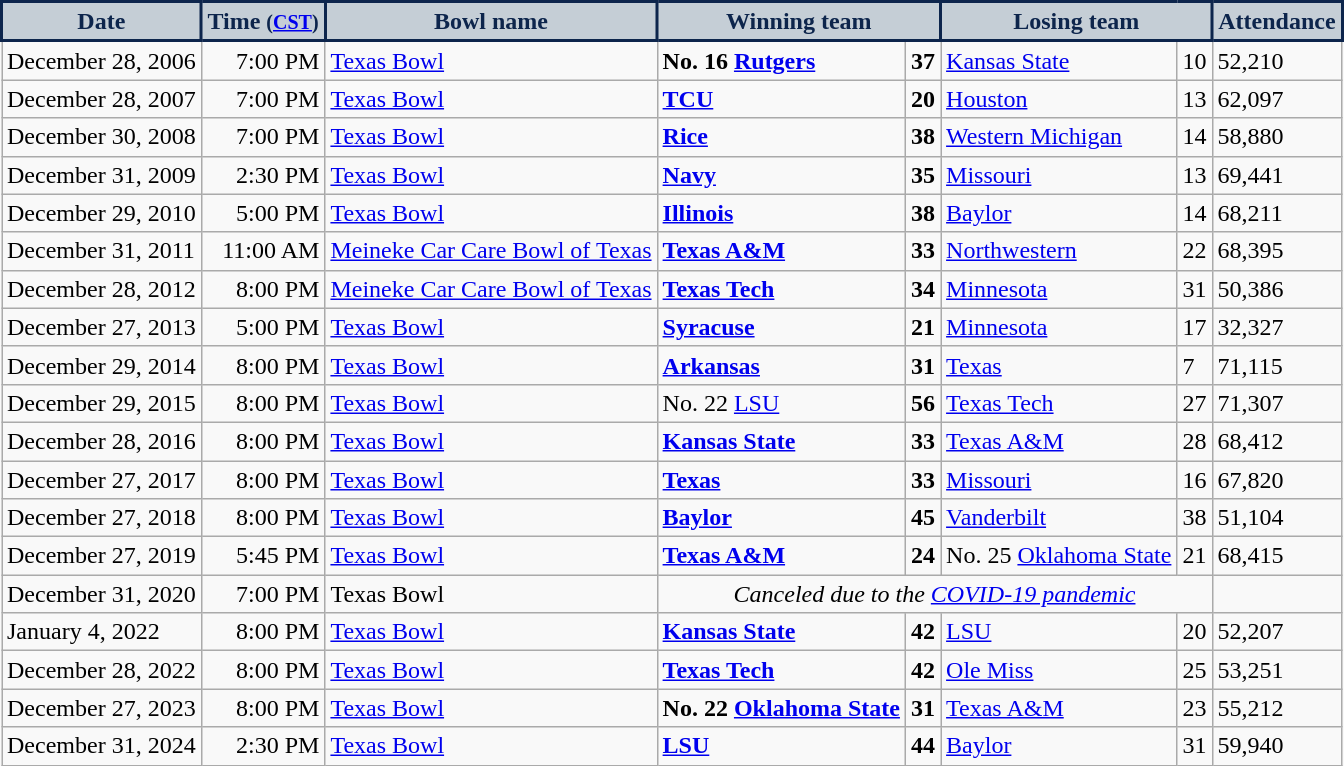<table class="wikitable">
<tr>
<th style="background:#c5ced6; color:#0D254C; border: 2px solid #0D254C;">Date</th>
<th style="background:#c5ced6; color:#0D254C; border: 2px solid #0D254C;">Time <small>(<a href='#'>CST</a>)</small></th>
<th style="background:#c5ced6; color:#0D254C; border: 2px solid #0D254C;">Bowl name</th>
<th style="background:#c5ced6; color:#0D254C; border: 2px solid #0D254C;" colspan=2>Winning team</th>
<th style="background:#c5ced6; color:#0D254C; border: 2px solid #0D254C;" colspan=2>Losing team</th>
<th style="background:#c5ced6; color:#0D254C; border: 2px solid #0D254C;">Attendance</th>
</tr>
<tr>
<td>December 28, 2006</td>
<td align=right>7:00 PM</td>
<td><a href='#'>Texas Bowl</a></td>
<td><strong>No. 16 <a href='#'>Rutgers</a></strong></td>
<td><strong>37</strong></td>
<td><a href='#'>Kansas State</a></td>
<td>10</td>
<td>52,210</td>
</tr>
<tr>
<td>December 28, 2007</td>
<td align=right>7:00 PM</td>
<td><a href='#'>Texas Bowl</a></td>
<td><strong><a href='#'>TCU</a></strong></td>
<td><strong>20</strong></td>
<td><a href='#'>Houston</a></td>
<td>13</td>
<td>62,097</td>
</tr>
<tr>
<td>December 30, 2008</td>
<td align=right>7:00 PM</td>
<td><a href='#'>Texas Bowl</a></td>
<td><strong><a href='#'>Rice</a></strong></td>
<td><strong>38</strong></td>
<td><a href='#'>Western Michigan</a></td>
<td>14</td>
<td>58,880</td>
</tr>
<tr>
<td>December 31, 2009</td>
<td align=right>2:30 PM</td>
<td><a href='#'>Texas Bowl</a></td>
<td><strong><a href='#'>Navy</a></strong></td>
<td><strong>35</strong></td>
<td><a href='#'>Missouri</a></td>
<td>13</td>
<td>69,441</td>
</tr>
<tr>
<td>December 29, 2010</td>
<td align=right>5:00 PM</td>
<td><a href='#'>Texas Bowl</a></td>
<td><strong><a href='#'>Illinois</a></strong></td>
<td><strong>38</strong></td>
<td><a href='#'>Baylor</a></td>
<td>14</td>
<td>68,211</td>
</tr>
<tr>
<td>December 31, 2011</td>
<td align=right>11:00 AM</td>
<td><a href='#'>Meineke Car Care Bowl of Texas</a></td>
<td><strong><a href='#'>Texas A&M</a></strong></td>
<td><strong>33</strong></td>
<td><a href='#'>Northwestern</a></td>
<td>22</td>
<td>68,395</td>
</tr>
<tr>
<td>December 28, 2012</td>
<td align=right>8:00 PM</td>
<td><a href='#'>Meineke Car Care Bowl of Texas</a></td>
<td><strong><a href='#'>Texas Tech</a></strong></td>
<td><strong>34</strong></td>
<td><a href='#'>Minnesota</a></td>
<td>31</td>
<td>50,386</td>
</tr>
<tr>
<td>December 27, 2013</td>
<td align=right>5:00 PM</td>
<td><a href='#'>Texas Bowl</a></td>
<td><strong><a href='#'>Syracuse</a></strong></td>
<td><strong>21</strong></td>
<td><a href='#'>Minnesota</a></td>
<td>17</td>
<td>32,327</td>
</tr>
<tr>
<td>December 29, 2014</td>
<td align=right>8:00 PM</td>
<td><a href='#'>Texas Bowl</a></td>
<td><strong><a href='#'>Arkansas</a></strong></td>
<td><strong>31</strong></td>
<td><a href='#'>Texas</a></td>
<td>7</td>
<td>71,115</td>
</tr>
<tr>
<td>December 29, 2015</td>
<td align=right>8:00 PM</td>
<td><a href='#'>Texas Bowl</a></td>
<td>No. 22 <a href='#'>LSU</a></td>
<td><strong>56</strong></td>
<td><a href='#'>Texas Tech</a></td>
<td>27</td>
<td>71,307</td>
</tr>
<tr>
<td>December 28, 2016</td>
<td align=right>8:00 PM</td>
<td><a href='#'>Texas Bowl</a></td>
<td><strong><a href='#'>Kansas State</a></strong></td>
<td><strong>33</strong></td>
<td><a href='#'>Texas A&M</a></td>
<td>28</td>
<td>68,412</td>
</tr>
<tr>
<td>December 27, 2017</td>
<td align=right>8:00 PM</td>
<td><a href='#'>Texas Bowl</a></td>
<td><strong><a href='#'>Texas</a></strong></td>
<td><strong>33</strong></td>
<td><a href='#'>Missouri</a></td>
<td>16</td>
<td>67,820</td>
</tr>
<tr>
<td>December 27, 2018</td>
<td align=right>8:00 PM</td>
<td><a href='#'>Texas Bowl</a></td>
<td><strong><a href='#'>Baylor</a></strong></td>
<td><strong>45</strong></td>
<td><a href='#'>Vanderbilt</a></td>
<td>38</td>
<td>51,104</td>
</tr>
<tr>
<td>December 27, 2019</td>
<td align=right>5:45 PM</td>
<td><a href='#'>Texas Bowl</a></td>
<td><strong><a href='#'>Texas A&M</a></strong></td>
<td><strong>24</strong></td>
<td>No. 25 <a href='#'>Oklahoma State</a></td>
<td>21</td>
<td>68,415</td>
</tr>
<tr>
<td>December 31, 2020</td>
<td align=right>7:00 PM</td>
<td>Texas Bowl</td>
<td colspan=4 align=center><em>Canceled due to the <a href='#'>COVID-19 pandemic</a></td>
<td align=center></td>
</tr>
<tr>
<td>January 4, 2022</td>
<td align=right>8:00 PM</td>
<td><a href='#'>Texas Bowl</a></td>
<td><strong><a href='#'>Kansas State</a></strong></td>
<td><strong>42</strong></td>
<td><a href='#'>LSU</a></td>
<td>20</td>
<td>52,207</td>
</tr>
<tr>
<td>December 28, 2022</td>
<td align=right>8:00 PM</td>
<td><a href='#'>Texas Bowl</a></td>
<td><strong><a href='#'>Texas Tech</a></strong></td>
<td><strong>42</strong></td>
<td><a href='#'>Ole Miss</a></td>
<td>25</td>
<td>53,251</td>
</tr>
<tr>
<td>December 27, 2023</td>
<td align=right>8:00 PM</td>
<td><a href='#'>Texas Bowl</a></td>
<td><strong>No. 22 <a href='#'>Oklahoma State</a></strong></td>
<td><strong>31</strong></td>
<td><a href='#'>Texas A&M</a></td>
<td>23</td>
<td>55,212</td>
</tr>
<tr>
<td>December 31, 2024</td>
<td align=right>2:30 PM</td>
<td><a href='#'>Texas Bowl</a></td>
<td><strong><a href='#'>LSU</a></strong></td>
<td><strong>44</strong></td>
<td><a href='#'> Baylor</a></td>
<td>31</td>
<td>59,940</td>
</tr>
</table>
